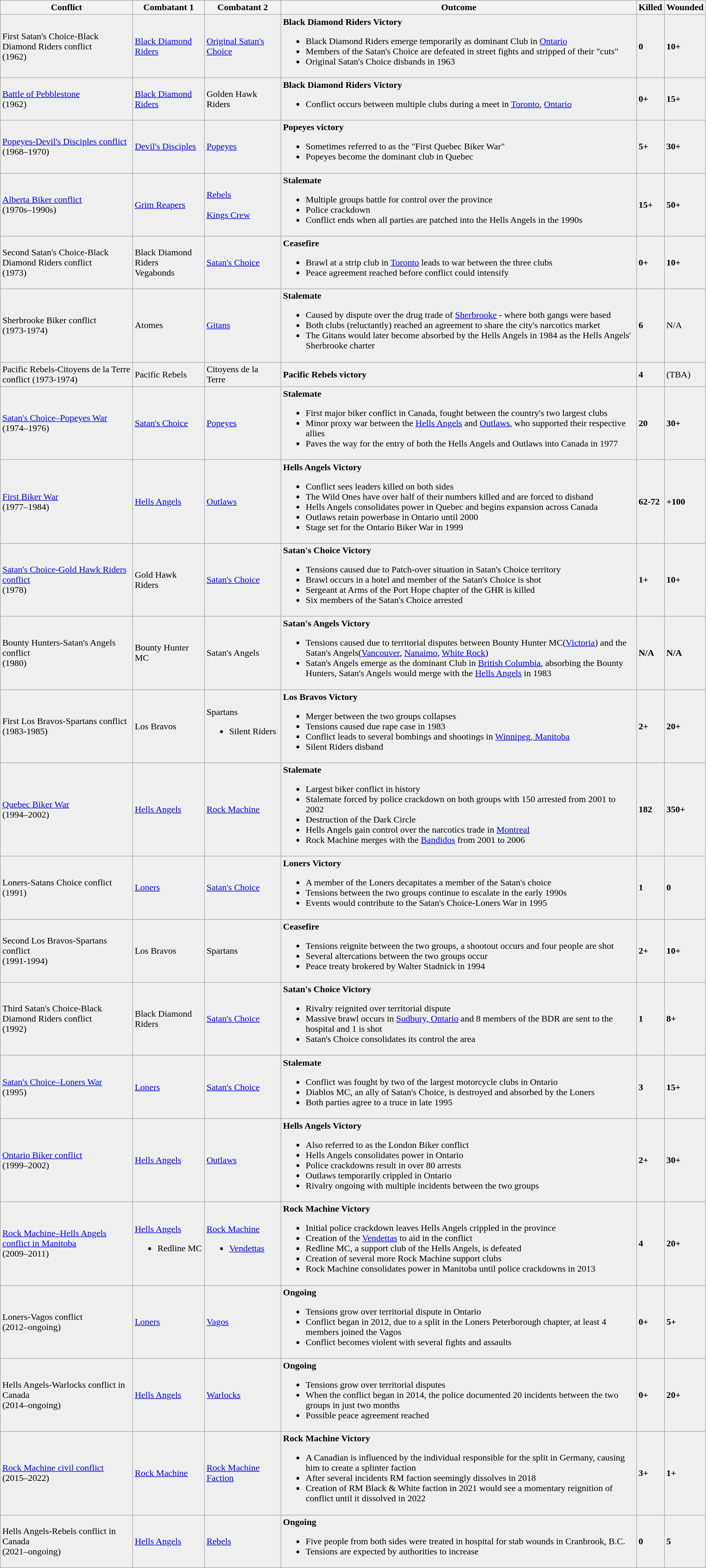<table class="wikitable" style="background:#efefef;">
<tr>
<th>Conflict</th>
<th>Combatant 1</th>
<th>Combatant 2</th>
<th>Outcome</th>
<th>Killed</th>
<th>Wounded</th>
</tr>
<tr>
<td>First Satan's Choice-Black Diamond Riders conflict<br>(1962)</td>
<td><a href='#'>Black Diamond Riders</a></td>
<td><a href='#'>Original Satan's Choice</a></td>
<td><strong>Black Diamond Riders Victory</strong><br><ul><li>Black Diamond Riders emerge temporarily as dominant Club in <a href='#'>Ontario</a></li><li>Members of the Satan's Choice are defeated in street fights and stripped of their "cuts"</li><li>Original Satan's Choice disbands in 1963</li></ul></td>
<td><strong>0</strong></td>
<td><strong>10+</strong></td>
</tr>
<tr>
<td><a href='#'>Battle of Pebblestone</a><br>(1962)</td>
<td><a href='#'>Black Diamond Riders</a></td>
<td>Golden Hawk Riders</td>
<td><strong>Black Diamond Riders Victory</strong><br><ul><li>Conflict occurs between multiple clubs during a meet in <a href='#'>Toronto</a>, <a href='#'>Ontario</a></li></ul></td>
<td><strong>0+</strong></td>
<td><strong>15+</strong></td>
</tr>
<tr>
<td><a href='#'>Popeyes-Devil's Disciples conflict</a><br>(1968–1970)</td>
<td><a href='#'>Devil's Disciples</a></td>
<td><a href='#'>Popeyes</a></td>
<td><strong>Popeyes victory</strong><br><ul><li>Sometimes referred to as the "First Quebec Biker War"</li><li>Popeyes become the dominant club in Quebec</li></ul></td>
<td><strong>5+</strong></td>
<td><strong>30+</strong></td>
</tr>
<tr>
<td><a href='#'>Alberta Biker conflict</a><br>(1970s–1990s)</td>
<td><a href='#'>Grim Reapers</a></td>
<td><a href='#'>Rebels</a><br><br><a href='#'>Kings Crew</a></td>
<td><strong>Stalemate</strong><br><ul><li>Multiple groups battle for control over the province</li><li>Police crackdown</li><li>Conflict ends when all parties are patched into the Hells Angels in the 1990s</li></ul></td>
<td><strong>15+</strong></td>
<td><strong>50+</strong></td>
</tr>
<tr>
<td>Second Satan's Choice-Black Diamond Riders conflict<br>(1973)</td>
<td>Black Diamond Riders<br> Vegabonds</td>
<td><a href='#'>Satan's Choice</a></td>
<td><strong>Ceasefire</strong><br><ul><li>Brawl at a strip club in <a href='#'>Toronto</a> leads to war between the three clubs</li><li>Peace agreement reached before conflict could intensify</li></ul></td>
<td><strong>0+</strong></td>
<td><strong>10+</strong></td>
</tr>
<tr>
<td>Sherbrooke Biker conflict<br>(1973-1974)</td>
<td>Atomes</td>
<td><a href='#'>Gitans</a></td>
<td><strong>Stalemate</strong><br><ul><li>Caused by dispute over the drug trade of <a href='#'>Sherbrooke</a> - where both gangs were based</li><li>Both clubs (reluctantly) reached an agreement to share the city's narcotics market</li><li>The Gitans would later become absorbed by the Hells Angels in 1984 as the Hells Angels' Sherbrooke charter</li></ul></td>
<td><strong>6</strong></td>
<td>N/A</td>
</tr>
<tr>
<td>Pacific Rebels-Citoyens de la Terre conflict (1973-1974)</td>
<td>Pacific Rebels</td>
<td>Citoyens de la Terre</td>
<td><strong>Pacific Rebels victory</strong></td>
<td><strong>4</strong></td>
<td>(TBA)</td>
</tr>
<tr>
<td><a href='#'>Satan's Choice–Popeyes War</a> (1974–1976)</td>
<td><a href='#'>Satan's Choice</a></td>
<td><a href='#'>Popeyes</a></td>
<td><strong>Stalemate</strong><br><ul><li>First major biker conflict in Canada, fought between the country's two largest clubs</li><li>Minor proxy war between the <a href='#'>Hells Angels</a> and <a href='#'>Outlaws</a>, who supported their respective allies</li><li>Paves the way for the entry of both the Hells Angels and Outlaws into Canada in 1977</li></ul></td>
<td><strong>20</strong></td>
<td><strong>30+</strong></td>
</tr>
<tr>
<td><a href='#'>First Biker War</a><br>(1977–1984)</td>
<td><a href='#'>Hells Angels</a></td>
<td><a href='#'>Outlaws</a></td>
<td><strong>Hells Angels Victory</strong><br><ul><li>Conflict sees leaders killed on both sides</li><li>The Wild Ones have over half of their numbers killed and are forced to disband</li><li>Hells Angels consolidates power in Quebec and begins expansion across Canada</li><li>Outlaws retain powerbase in Ontario until 2000</li><li>Stage set for the Ontario Biker War in 1999</li></ul></td>
<td><strong>62-72</strong></td>
<td><strong>+100</strong></td>
</tr>
<tr>
<td><a href='#'>Satan's Choice-Gold Hawk Riders conflict</a><br>(1978)</td>
<td>Gold Hawk Riders</td>
<td><a href='#'>Satan's Choice</a></td>
<td><strong>Satan's Choice Victory</strong><br><ul><li>Tensions caused due to Patch-over situation in Satan's Choice territory</li><li>Brawl occurs in a hotel and member of the Satan's Choice is shot</li><li>Sergeant at Arms of the Port Hope chapter of the GHR is killed</li><li>Six members of the Satan's Choice arrested</li></ul></td>
<td><strong>1+</strong></td>
<td><strong>10+</strong></td>
</tr>
<tr>
<td>Bounty Hunters-Satan's Angels conflict<br>(1980)</td>
<td>Bounty Hunter MC</td>
<td>Satan's Angels</td>
<td><strong>Satan's Angels Victory</strong><br><ul><li>Tensions caused due to territorial disputes between Bounty Hunter MC(<a href='#'>Victoria</a>) and the Satan's Angels(<a href='#'>Vancouver</a>, <a href='#'>Nanaimo</a>, <a href='#'>White Rock</a>)</li><li>Satan's Angels emerge as the dominant Club in <a href='#'>British Columbia</a>, absorbing the Bounty Hunters, Satan's Angels would merge with the <a href='#'>Hells Angels</a> in 1983</li></ul></td>
<td><strong>N/A</strong></td>
<td><strong>N/A</strong></td>
</tr>
<tr>
<td>First Los Bravos-Spartans conflict<br>(1983-1985)</td>
<td>Los Bravos</td>
<td>Spartans<br><ul><li>Silent Riders</li></ul></td>
<td><strong>Los Bravos Victory</strong><br><ul><li>Merger between the two groups collapses</li><li>Tensions caused due rape case in 1983</li><li>Conflict leads to several bombings and shootings in <a href='#'>Winnipeg, Manitoba</a></li><li>Silent Riders disband</li></ul></td>
<td><strong>2+</strong></td>
<td><strong>20+</strong></td>
</tr>
<tr>
<td><a href='#'>Quebec Biker War</a><br>(1994–2002)</td>
<td><a href='#'>Hells Angels</a></td>
<td><a href='#'>Rock Machine</a></td>
<td><strong>Stalemate</strong><br><ul><li>Largest biker conflict in history</li><li>Stalemate forced by police crackdown on both groups with 150 arrested from 2001 to 2002</li><li>Destruction of the Dark Circle</li><li>Hells Angels gain control over the narcotics trade in <a href='#'>Montreal</a></li><li>Rock Machine merges with the <a href='#'>Bandidos</a> from 2001 to 2006</li></ul></td>
<td><strong>182</strong></td>
<td><strong>350+</strong></td>
</tr>
<tr>
<td>Loners-Satans Choice conflict<br>(1991)</td>
<td><a href='#'>Loners</a></td>
<td><a href='#'>Satan's Choice</a></td>
<td><strong>Loners Victory</strong><br><ul><li>A member of the Loners decapitates a member of the Satan's choice</li><li>Tensions between the two groups continue to escalate in the early 1990s</li><li>Events would contribute to the Satan's Choice-Loners War in 1995</li></ul></td>
<td><strong>1</strong></td>
<td><strong>0</strong></td>
</tr>
<tr>
<td>Second Los Bravos-Spartans conflict<br>(1991-1994)</td>
<td>Los Bravos</td>
<td>Spartans</td>
<td><strong>Ceasefire</strong><br><ul><li>Tensions reignite between the two groups, a shootout occurs and four people are shot</li><li>Several altercations between the two groups occur</li><li>Peace treaty brokered by Walter Stadnick in 1994</li></ul></td>
<td><strong>2+</strong></td>
<td><strong>10+</strong></td>
</tr>
<tr>
<td>Third Satan's Choice-Black Diamond Riders conflict<br>(1992)</td>
<td>Black Diamond Riders</td>
<td><a href='#'>Satan's Choice</a></td>
<td><strong>Satan's Choice Victory</strong><br><ul><li>Rivalry reignited over territorial dispute</li><li>Massive brawl occurs in <a href='#'>Sudbury, Ontario</a> and 8 members of the BDR are sent to the hospital and 1 is shot</li><li>Satan's Choice consolidates its control the area</li></ul></td>
<td><strong>1</strong></td>
<td><strong>8+</strong></td>
</tr>
<tr>
<td><a href='#'>Satan's Choice–Loners War</a><br>(1995)</td>
<td><a href='#'>Loners</a></td>
<td><a href='#'>Satan's Choice</a></td>
<td><strong>Stalemate</strong><br><ul><li>Conflict was fought by two of the largest motorcycle clubs in Ontario</li><li>Diablos MC, an ally of Satan's Choice, is destroyed and absorbed by the Loners</li><li>Both parties agree to a truce in late 1995</li></ul></td>
<td><strong>3</strong></td>
<td><strong>15+</strong></td>
</tr>
<tr>
<td><a href='#'>Ontario Biker conflict</a><br>(1999–2002)</td>
<td><a href='#'>Hells Angels</a></td>
<td><a href='#'>Outlaws</a></td>
<td><strong>Hells Angels Victory</strong><br><ul><li>Also referred to as the London Biker conflict</li><li>Hells Angels consolidates power in Ontario</li><li>Police crackdowns result in over 80 arrests</li><li>Outlaws temporarily crippled in Ontario</li><li>Rivalry ongoing with multiple incidents between the two groups</li></ul></td>
<td><strong>2+</strong></td>
<td><strong>30+</strong></td>
</tr>
<tr>
<td><a href='#'>Rock Machine–Hells Angels conflict in Manitoba</a><br>(2009–2011)</td>
<td><a href='#'>Hells Angels</a><br><ul><li>Redline MC</li></ul></td>
<td><a href='#'>Rock Machine</a><br><ul><li><a href='#'>Vendettas</a></li></ul></td>
<td><strong>Rock Machine Victory</strong><br><ul><li>Initial police crackdown leaves Hells Angels crippled in the province</li><li>Creation of the <a href='#'>Vendettas</a> to aid in the conflict</li><li>Redline MC, a support club of the Hells Angels, is defeated</li><li>Creation of several more Rock Machine support clubs</li><li>Rock Machine consolidates power in Manitoba until police crackdowns in 2013</li></ul></td>
<td><strong>4</strong></td>
<td><strong>20+</strong></td>
</tr>
<tr>
<td>Loners-Vagos conflict<br>(2012–ongoing)</td>
<td><a href='#'>Loners</a></td>
<td><a href='#'>Vagos</a></td>
<td><strong>Ongoing</strong><br><ul><li>Tensions grow over territorial dispute in Ontario</li><li>Conflict began in 2012, due to a split in the Loners Peterborough chapter, at least 4 members joined the Vagos</li><li>Conflict becomes violent with several fights and assaults</li></ul></td>
<td><strong>0+</strong></td>
<td><strong>5+</strong></td>
</tr>
<tr>
<td>Hells Angels-Warlocks conflict in Canada<br>(2014–ongoing)</td>
<td><a href='#'>Hells Angels</a></td>
<td><a href='#'>Warlocks</a></td>
<td><strong>Ongoing</strong><br><ul><li>Tensions grow over territorial disputes</li><li>When the conflict began in 2014, the police documented 20 incidents between the two groups in just two months</li><li>Possible peace agreement reached</li></ul></td>
<td><strong>0+</strong></td>
<td><strong>20+</strong></td>
</tr>
<tr>
<td><a href='#'>Rock Machine civil conflict</a><br>(2015–2022)</td>
<td><a href='#'>Rock Machine</a></td>
<td><a href='#'>Rock Machine Faction</a></td>
<td><strong>Rock Machine Victory</strong><br><ul><li>A Canadian is influenced by the individual responsible for the split in Germany, causing him to create a splinter faction</li><li>After several incidents RM faction seemingly dissolves in 2018</li><li>Creation of RM Black & White faction in 2021 would see a momentary reignition of conflict until it dissolved in 2022</li></ul></td>
<td><strong>3+</strong></td>
<td><strong>1+</strong></td>
</tr>
<tr>
<td>Hells Angels-Rebels conflict in Canada<br>(2021–ongoing)</td>
<td><a href='#'>Hells Angels</a></td>
<td><a href='#'>Rebels</a></td>
<td><strong>Ongoing</strong><br><ul><li>Five people from both sides were treated in hospital for stab wounds in Cranbrook, B.C.</li><li>Tensions are expected by authorities to increase</li></ul></td>
<td><strong>0</strong></td>
<td><strong>5</strong></td>
</tr>
</table>
